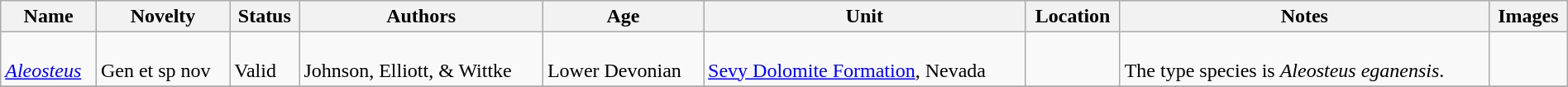<table class="wikitable sortable" align="center" width="100%">
<tr>
<th>Name</th>
<th>Novelty</th>
<th>Status</th>
<th>Authors</th>
<th>Age</th>
<th>Unit</th>
<th>Location</th>
<th>Notes</th>
<th>Images</th>
</tr>
<tr>
<td><br><em><a href='#'>Aleosteus</a></em></td>
<td><br>Gen et sp nov</td>
<td><br>Valid</td>
<td><br>Johnson, Elliott, & Wittke</td>
<td><br>Lower Devonian</td>
<td><br><a href='#'>Sevy Dolomite Formation</a>, Nevada</td>
<td><br></td>
<td><br>The type species is <em>Aleosteus eganensis</em>.</td>
<td></td>
</tr>
<tr>
</tr>
</table>
